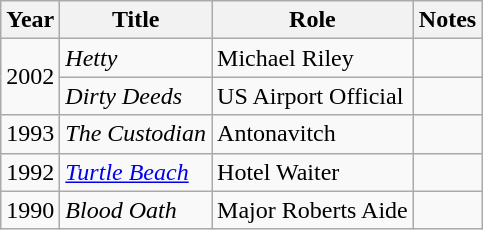<table class="wikitable">
<tr>
<th>Year</th>
<th>Title</th>
<th>Role</th>
<th>Notes</th>
</tr>
<tr>
<td rowspan="2">2002</td>
<td><em>Hetty</em></td>
<td>Michael Riley</td>
<td></td>
</tr>
<tr>
<td><em>Dirty Deeds</em></td>
<td>US Airport Official</td>
<td></td>
</tr>
<tr>
<td>1993</td>
<td><em>The Custodian</em></td>
<td>Antonavitch</td>
<td></td>
</tr>
<tr>
<td>1992</td>
<td><a href='#'><em>Turtle Beach</em></a></td>
<td>Hotel Waiter</td>
<td></td>
</tr>
<tr>
<td>1990</td>
<td><em>Blood Oath</em></td>
<td>Major Roberts Aide</td>
<td></td>
</tr>
</table>
